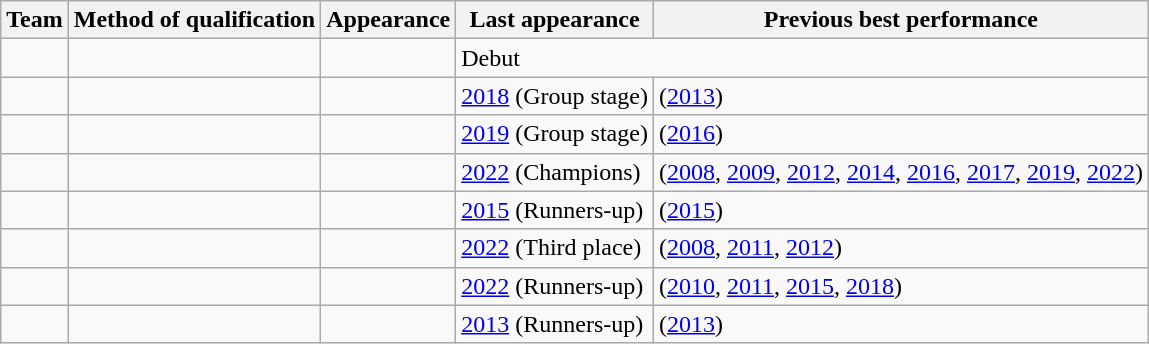<table class="wikitable sortable">
<tr>
<th>Team</th>
<th>Method of qualification</th>
<th data-sort-type="number">Appearance</th>
<th>Last appearance</th>
<th>Previous best performance</th>
</tr>
<tr>
<td></td>
<td></td>
<td></td>
<td colspan="2">Debut</td>
</tr>
<tr>
<td></td>
<td></td>
<td></td>
<td><a href='#'>2018</a> (Group stage)</td>
<td> (<a href='#'>2013</a>)</td>
</tr>
<tr>
<td></td>
<td></td>
<td></td>
<td><a href='#'>2019</a> (Group stage)</td>
<td> (<a href='#'>2016</a>)</td>
</tr>
<tr>
<td></td>
<td></td>
<td></td>
<td><a href='#'>2022</a> (Champions)</td>
<td> (<a href='#'>2008</a>, <a href='#'>2009</a>, <a href='#'>2012</a>, <a href='#'>2014</a>, <a href='#'>2016</a>, <a href='#'>2017</a>, <a href='#'>2019</a>, <a href='#'>2022</a>)</td>
</tr>
<tr>
<td></td>
<td></td>
<td></td>
<td><a href='#'>2015</a> (Runners-up)</td>
<td> (<a href='#'>2015</a>)</td>
</tr>
<tr>
<td></td>
<td></td>
<td></td>
<td><a href='#'>2022</a> (Third place)</td>
<td> (<a href='#'>2008</a>, <a href='#'>2011</a>, <a href='#'>2012</a>)</td>
</tr>
<tr>
<td></td>
<td></td>
<td></td>
<td><a href='#'>2022</a> (Runners-up)</td>
<td> (<a href='#'>2010</a>, <a href='#'>2011</a>, <a href='#'>2015</a>, <a href='#'>2018</a>)</td>
</tr>
<tr>
<td></td>
<td></td>
<td></td>
<td><a href='#'>2013</a> (Runners-up)</td>
<td> (<a href='#'>2013</a>)</td>
</tr>
</table>
